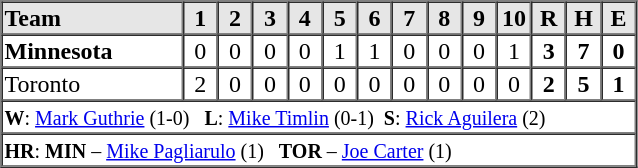<table border=1 cellspacing=0 width=425 style="margin-left:3em;">
<tr style="text-align:center; background-color:#e6e6e6;">
<th align=left width=26%>Team</th>
<th width=5%>1</th>
<th width=5%>2</th>
<th width=5%>3</th>
<th width=5%>4</th>
<th width=5%>5</th>
<th width=5%>6</th>
<th width=5%>7</th>
<th width=5%>8</th>
<th width=5%>9</th>
<th width=5%>10</th>
<th width=5%>R</th>
<th width=5%>H</th>
<th width=5%>E</th>
</tr>
<tr style="text-align:center;">
<td align=left><strong>Minnesota</strong></td>
<td>0</td>
<td>0</td>
<td>0</td>
<td>0</td>
<td>1</td>
<td>1</td>
<td>0</td>
<td>0</td>
<td>0</td>
<td>1</td>
<td><strong>3</strong></td>
<td><strong>7</strong></td>
<td><strong>0</strong></td>
</tr>
<tr style="text-align:center;">
<td align=left>Toronto</td>
<td>2</td>
<td>0</td>
<td>0</td>
<td>0</td>
<td>0</td>
<td>0</td>
<td>0</td>
<td>0</td>
<td>0</td>
<td>0</td>
<td><strong>2</strong></td>
<td><strong>5</strong></td>
<td><strong>1</strong></td>
</tr>
<tr style="text-align:left;">
<td colspan=15><small><strong>W</strong>: <a href='#'>Mark Guthrie</a> (1-0)   <strong>L</strong>: <a href='#'>Mike Timlin</a> (0-1)  <strong>S</strong>: <a href='#'>Rick Aguilera</a> (2)</small></td>
</tr>
<tr style="text-align:left;">
<td colspan=15><small><strong>HR</strong>: <strong>MIN</strong> – <a href='#'>Mike Pagliarulo</a> (1)   <strong>TOR</strong> – <a href='#'>Joe Carter</a> (1)</small></td>
</tr>
</table>
